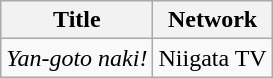<table class="wikitable">
<tr>
<th>Title</th>
<th>Network</th>
</tr>
<tr>
<td><em>Yan-goto naki!</em></td>
<td>Niigata TV</td>
</tr>
</table>
